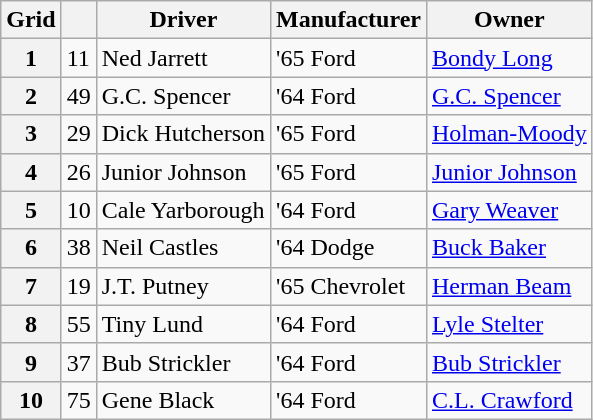<table class="wikitable">
<tr>
<th>Grid</th>
<th></th>
<th>Driver</th>
<th>Manufacturer</th>
<th>Owner</th>
</tr>
<tr>
<th>1</th>
<td>11</td>
<td>Ned Jarrett</td>
<td>'65 Ford</td>
<td><a href='#'>Bondy Long</a></td>
</tr>
<tr>
<th>2</th>
<td>49</td>
<td>G.C. Spencer</td>
<td>'64 Ford</td>
<td><a href='#'>G.C. Spencer</a></td>
</tr>
<tr>
<th>3</th>
<td>29</td>
<td>Dick Hutcherson</td>
<td>'65 Ford</td>
<td><a href='#'>Holman-Moody</a></td>
</tr>
<tr>
<th>4</th>
<td>26</td>
<td>Junior Johnson</td>
<td>'65 Ford</td>
<td><a href='#'>Junior Johnson</a></td>
</tr>
<tr>
<th>5</th>
<td>10</td>
<td>Cale Yarborough</td>
<td>'64 Ford</td>
<td><a href='#'>Gary Weaver</a></td>
</tr>
<tr>
<th>6</th>
<td>38</td>
<td>Neil Castles</td>
<td>'64 Dodge</td>
<td><a href='#'>Buck Baker</a></td>
</tr>
<tr>
<th>7</th>
<td>19</td>
<td>J.T. Putney</td>
<td>'65 Chevrolet</td>
<td><a href='#'>Herman Beam</a></td>
</tr>
<tr>
<th>8</th>
<td>55</td>
<td>Tiny Lund</td>
<td>'64 Ford</td>
<td><a href='#'>Lyle Stelter</a></td>
</tr>
<tr>
<th>9</th>
<td>37</td>
<td>Bub Strickler</td>
<td>'64 Ford</td>
<td><a href='#'>Bub Strickler</a></td>
</tr>
<tr>
<th>10</th>
<td>75</td>
<td>Gene Black</td>
<td>'64 Ford</td>
<td><a href='#'>C.L. Crawford</a></td>
</tr>
</table>
